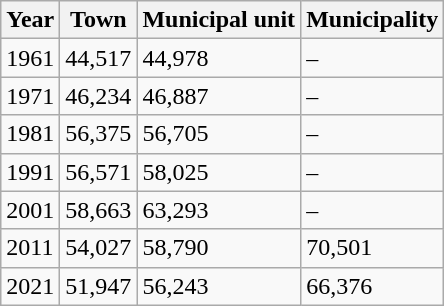<table class=wikitable>
<tr>
<th>Year</th>
<th>Town</th>
<th>Municipal unit</th>
<th>Municipality</th>
</tr>
<tr>
<td>1961</td>
<td>44,517</td>
<td>44,978</td>
<td>–</td>
</tr>
<tr>
<td>1971</td>
<td>46,234</td>
<td>46,887</td>
<td>–</td>
</tr>
<tr>
<td>1981</td>
<td>56,375</td>
<td>56,705</td>
<td>–</td>
</tr>
<tr>
<td>1991</td>
<td>56,571</td>
<td>58,025</td>
<td>–</td>
</tr>
<tr>
<td>2001</td>
<td>58,663</td>
<td>63,293</td>
<td>–</td>
</tr>
<tr>
<td>2011</td>
<td>54,027</td>
<td>58,790</td>
<td>70,501</td>
</tr>
<tr>
<td>2021</td>
<td>51,947</td>
<td>56,243</td>
<td>66,376</td>
</tr>
</table>
